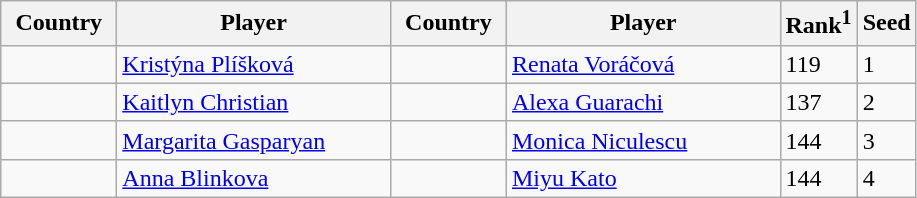<table class="sortable wikitable">
<tr>
<th width="70">Country</th>
<th width="175">Player</th>
<th width="70">Country</th>
<th width="175">Player</th>
<th>Rank<sup>1</sup></th>
<th>Seed</th>
</tr>
<tr>
<td></td>
<td><a href='#'>Kristýna Plíšková</a></td>
<td></td>
<td><a href='#'>Renata Voráčová</a></td>
<td>119</td>
<td>1</td>
</tr>
<tr>
<td></td>
<td><a href='#'>Kaitlyn Christian</a></td>
<td></td>
<td><a href='#'>Alexa Guarachi</a></td>
<td>137</td>
<td>2</td>
</tr>
<tr>
<td></td>
<td><a href='#'>Margarita Gasparyan</a></td>
<td></td>
<td><a href='#'>Monica Niculescu</a></td>
<td>144</td>
<td>3</td>
</tr>
<tr>
<td></td>
<td><a href='#'>Anna Blinkova</a></td>
<td></td>
<td><a href='#'>Miyu Kato</a></td>
<td>144</td>
<td>4</td>
</tr>
</table>
